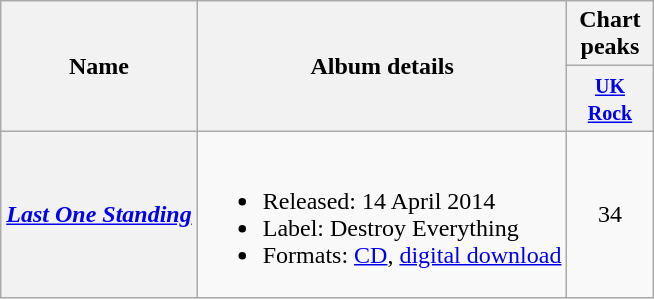<table class="wikitable plainrowheaders">
<tr>
<th rowspan="2">Name</th>
<th rowspan="2">Album details</th>
<th colspan="1">Chart peaks</th>
</tr>
<tr>
<th style="width:50px;"><small><a href='#'>UK<br>Rock</a></small></th>
</tr>
<tr>
<th scope="row"><em><a href='#'>Last One Standing</a></em></th>
<td><br><ul><li>Released: 14 April 2014</li><li>Label: Destroy Everything</li><li>Formats: <a href='#'>CD</a>, <a href='#'>digital download</a></li></ul></td>
<td style="text-align:center;">34</td>
</tr>
</table>
